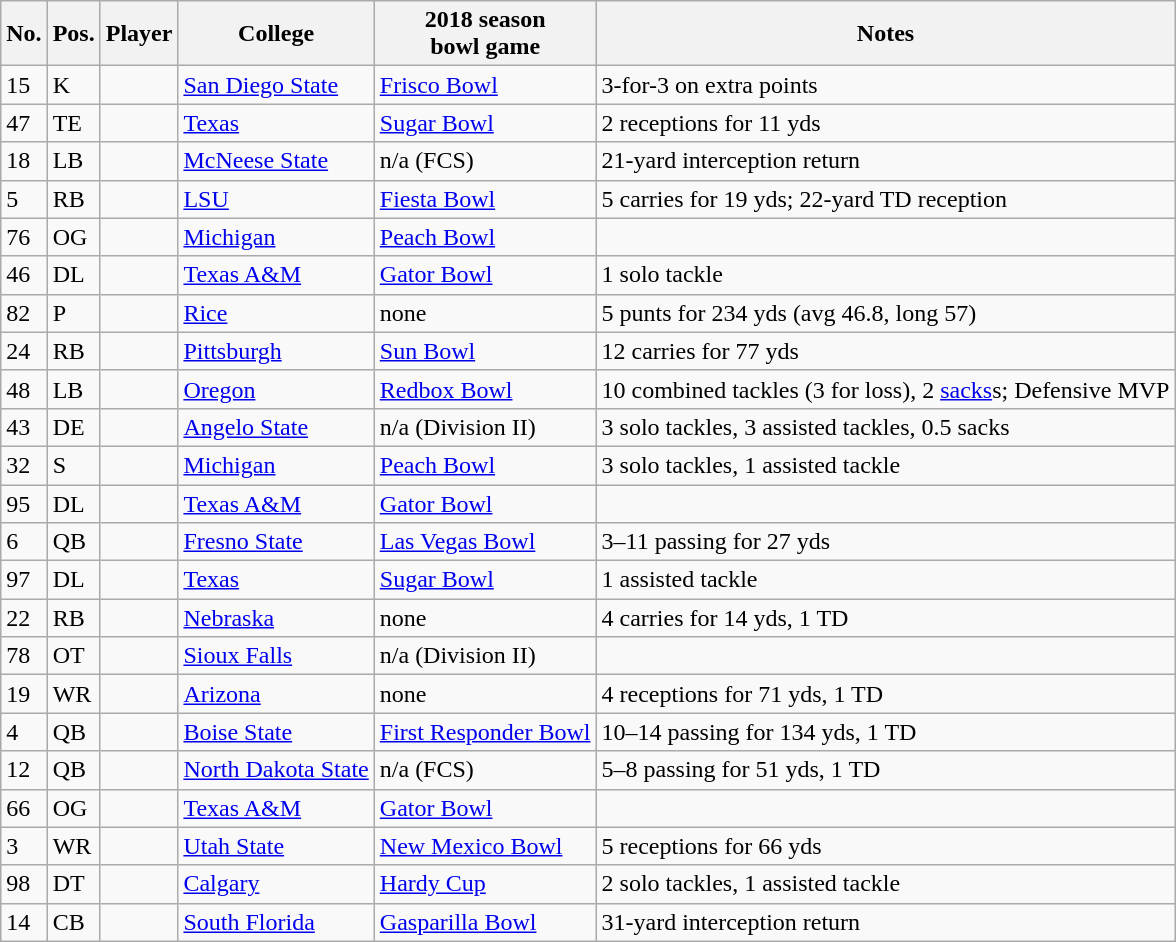<table class="wikitable sortable">
<tr>
<th>No.</th>
<th>Pos.</th>
<th>Player</th>
<th>College</th>
<th>2018 season<br>bowl game</th>
<th class=unsortable>Notes</th>
</tr>
<tr>
<td>15</td>
<td>K</td>
<td></td>
<td><a href='#'>San Diego State</a></td>
<td><a href='#'>Frisco Bowl</a></td>
<td>3-for-3 on extra points</td>
</tr>
<tr>
<td>47</td>
<td>TE</td>
<td></td>
<td><a href='#'>Texas</a></td>
<td><a href='#'>Sugar Bowl</a></td>
<td>2 receptions for 11 yds</td>
</tr>
<tr>
<td>18</td>
<td>LB</td>
<td></td>
<td><a href='#'>McNeese State</a></td>
<td>n/a (FCS)</td>
<td>21-yard interception return</td>
</tr>
<tr>
<td>5</td>
<td>RB</td>
<td></td>
<td><a href='#'>LSU</a></td>
<td><a href='#'>Fiesta Bowl</a></td>
<td>5 carries for 19 yds; 22-yard TD reception</td>
</tr>
<tr>
<td>76</td>
<td>OG</td>
<td></td>
<td><a href='#'>Michigan</a></td>
<td><a href='#'>Peach Bowl</a></td>
<td></td>
</tr>
<tr>
<td>46</td>
<td>DL</td>
<td></td>
<td><a href='#'>Texas A&M</a></td>
<td><a href='#'>Gator Bowl</a></td>
<td>1 solo tackle</td>
</tr>
<tr>
<td>82</td>
<td>P</td>
<td></td>
<td><a href='#'>Rice</a></td>
<td>none</td>
<td>5 punts for 234 yds (avg 46.8, long 57)</td>
</tr>
<tr>
<td>24</td>
<td>RB</td>
<td></td>
<td><a href='#'>Pittsburgh</a></td>
<td><a href='#'>Sun Bowl</a></td>
<td>12 carries for 77 yds</td>
</tr>
<tr>
<td>48</td>
<td>LB</td>
<td></td>
<td><a href='#'>Oregon</a></td>
<td><a href='#'>Redbox Bowl</a></td>
<td>10 combined tackles (3 for loss), 2 <a href='#'>sacks</a>s; Defensive MVP</td>
</tr>
<tr>
<td>43</td>
<td>DE</td>
<td></td>
<td><a href='#'>Angelo State</a></td>
<td>n/a (Division II)</td>
<td>3 solo tackles, 3 assisted tackles, 0.5 sacks</td>
</tr>
<tr>
<td>32</td>
<td>S</td>
<td></td>
<td><a href='#'>Michigan</a></td>
<td><a href='#'>Peach Bowl</a></td>
<td>3 solo tackles, 1 assisted tackle</td>
</tr>
<tr>
<td>95</td>
<td>DL</td>
<td></td>
<td><a href='#'>Texas A&M</a></td>
<td><a href='#'>Gator Bowl</a></td>
<td></td>
</tr>
<tr>
<td>6</td>
<td>QB</td>
<td></td>
<td><a href='#'>Fresno State</a></td>
<td><a href='#'>Las Vegas Bowl</a></td>
<td>3–11 passing for 27 yds</td>
</tr>
<tr>
<td>97</td>
<td>DL</td>
<td></td>
<td><a href='#'>Texas</a></td>
<td><a href='#'>Sugar Bowl</a></td>
<td>1 assisted tackle</td>
</tr>
<tr>
<td>22</td>
<td>RB</td>
<td></td>
<td><a href='#'>Nebraska</a></td>
<td>none</td>
<td>4 carries for 14 yds, 1 TD</td>
</tr>
<tr>
<td>78</td>
<td>OT</td>
<td></td>
<td><a href='#'>Sioux Falls</a></td>
<td>n/a (Division II)</td>
<td></td>
</tr>
<tr>
<td>19</td>
<td>WR</td>
<td></td>
<td><a href='#'>Arizona</a></td>
<td>none</td>
<td>4 receptions for 71 yds, 1 TD</td>
</tr>
<tr>
<td>4</td>
<td>QB</td>
<td></td>
<td><a href='#'>Boise State</a></td>
<td><a href='#'>First Responder Bowl</a></td>
<td>10–14 passing for 134 yds, 1 TD</td>
</tr>
<tr>
<td>12</td>
<td>QB</td>
<td></td>
<td><a href='#'>North Dakota State</a></td>
<td>n/a (FCS)</td>
<td>5–8 passing for 51 yds, 1 TD</td>
</tr>
<tr>
<td>66</td>
<td>OG</td>
<td></td>
<td><a href='#'>Texas A&M</a></td>
<td><a href='#'>Gator Bowl</a></td>
<td></td>
</tr>
<tr>
<td>3</td>
<td>WR</td>
<td></td>
<td><a href='#'>Utah State</a></td>
<td><a href='#'>New Mexico Bowl</a></td>
<td>5 receptions for 66 yds</td>
</tr>
<tr>
<td>98</td>
<td>DT</td>
<td></td>
<td><a href='#'>Calgary</a></td>
<td><a href='#'>Hardy Cup</a> </td>
<td>2 solo tackles, 1 assisted tackle</td>
</tr>
<tr>
<td>14</td>
<td>CB</td>
<td></td>
<td><a href='#'>South Florida</a></td>
<td><a href='#'>Gasparilla Bowl</a></td>
<td>31-yard interception return</td>
</tr>
</table>
